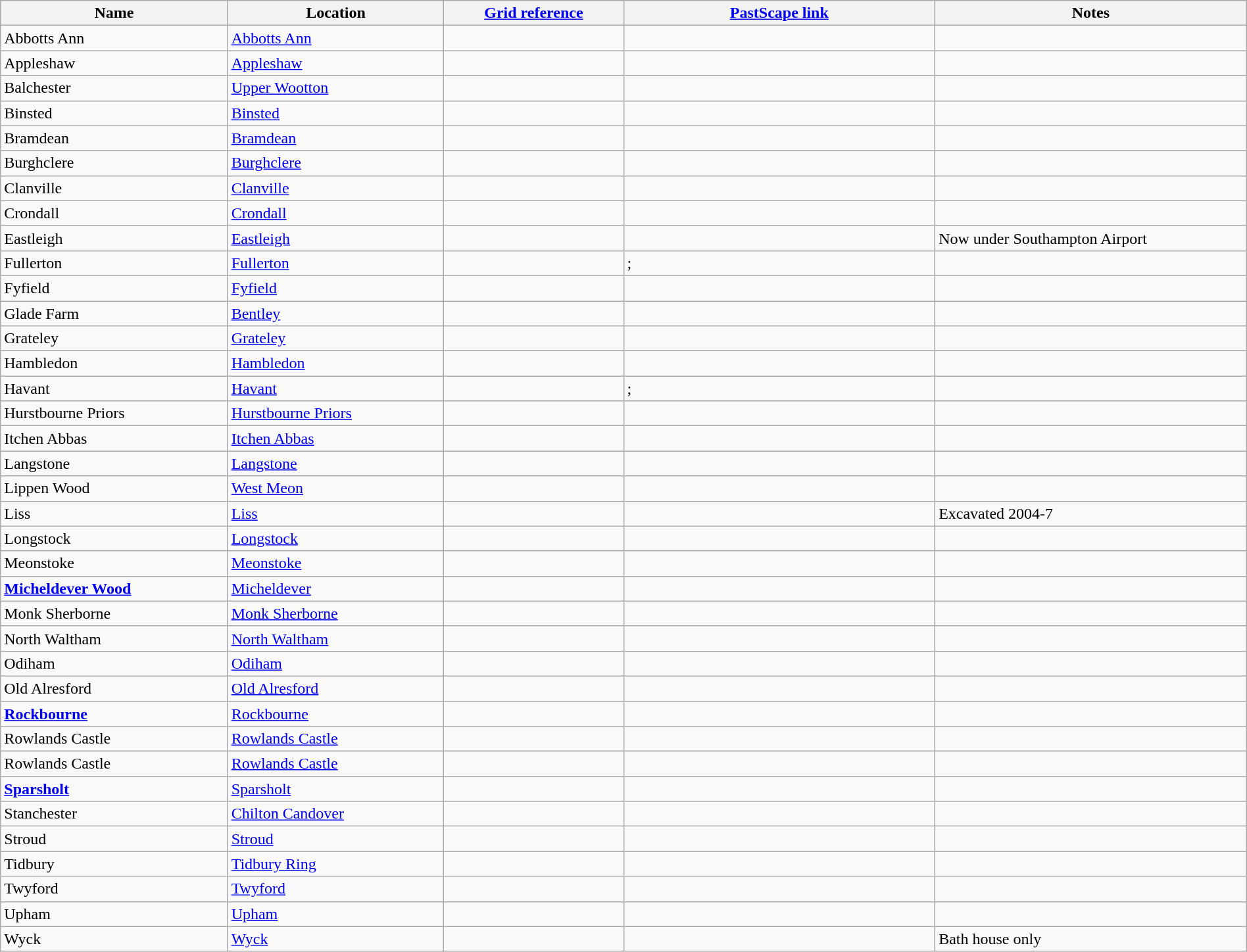<table class="wikitable sortable" border="1" style="width: 100%">
<tr>
<th scope="col">Name</th>
<th scope="col">Location</th>
<th scope="col"><a href='#'>Grid reference</a></th>
<th scope="col" class="unsortable" width="25%"><a href='#'>PastScape link</a></th>
<th scope="col" class="unsortable" width="25%">Notes</th>
</tr>
<tr>
<td>Abbotts Ann</td>
<td><a href='#'>Abbotts Ann</a></td>
<td></td>
<td></td>
<td></td>
</tr>
<tr>
<td>Appleshaw</td>
<td><a href='#'>Appleshaw</a></td>
<td></td>
<td></td>
<td></td>
</tr>
<tr>
<td>Balchester</td>
<td><a href='#'>Upper Wootton</a></td>
<td></td>
<td></td>
<td></td>
</tr>
<tr>
<td>Binsted</td>
<td><a href='#'>Binsted</a></td>
<td></td>
<td></td>
<td></td>
</tr>
<tr>
<td>Bramdean</td>
<td><a href='#'>Bramdean</a></td>
<td></td>
<td></td>
<td></td>
</tr>
<tr>
<td>Burghclere</td>
<td><a href='#'>Burghclere</a></td>
<td></td>
<td></td>
<td></td>
</tr>
<tr>
<td>Clanville</td>
<td><a href='#'>Clanville</a></td>
<td></td>
<td></td>
<td></td>
</tr>
<tr>
<td>Crondall</td>
<td><a href='#'>Crondall</a></td>
<td></td>
<td></td>
<td></td>
</tr>
<tr>
<td>Eastleigh</td>
<td><a href='#'>Eastleigh</a></td>
<td></td>
<td></td>
<td>Now under Southampton Airport</td>
</tr>
<tr>
<td>Fullerton</td>
<td><a href='#'>Fullerton</a></td>
<td></td>
<td>; </td>
<td></td>
</tr>
<tr>
<td>Fyfield</td>
<td><a href='#'>Fyfield</a></td>
<td></td>
<td></td>
<td></td>
</tr>
<tr>
<td>Glade Farm</td>
<td><a href='#'>Bentley</a></td>
<td></td>
<td></td>
<td></td>
</tr>
<tr>
<td>Grateley</td>
<td><a href='#'>Grateley</a></td>
<td></td>
<td></td>
<td></td>
</tr>
<tr>
<td>Hambledon</td>
<td><a href='#'>Hambledon</a></td>
<td></td>
<td></td>
<td></td>
</tr>
<tr>
<td>Havant</td>
<td><a href='#'>Havant</a></td>
<td></td>
<td>; </td>
<td></td>
</tr>
<tr>
<td>Hurstbourne Priors</td>
<td><a href='#'>Hurstbourne Priors</a></td>
<td></td>
<td></td>
<td></td>
</tr>
<tr>
<td>Itchen Abbas</td>
<td><a href='#'>Itchen Abbas</a></td>
<td></td>
<td></td>
<td></td>
</tr>
<tr>
<td>Langstone</td>
<td><a href='#'>Langstone</a></td>
<td></td>
<td></td>
<td></td>
</tr>
<tr>
<td>Lippen Wood</td>
<td><a href='#'>West Meon</a></td>
<td></td>
<td></td>
<td></td>
</tr>
<tr>
<td>Liss</td>
<td><a href='#'>Liss</a></td>
<td></td>
<td></td>
<td>Excavated 2004-7</td>
</tr>
<tr>
<td>Longstock</td>
<td><a href='#'>Longstock</a></td>
<td></td>
<td></td>
<td></td>
</tr>
<tr>
<td>Meonstoke</td>
<td><a href='#'>Meonstoke</a></td>
<td></td>
<td></td>
<td></td>
</tr>
<tr>
<td><strong><a href='#'>Micheldever Wood</a></strong></td>
<td><a href='#'>Micheldever</a></td>
<td></td>
<td></td>
<td></td>
</tr>
<tr>
<td>Monk Sherborne</td>
<td><a href='#'>Monk Sherborne</a></td>
<td></td>
<td></td>
<td></td>
</tr>
<tr>
<td>North Waltham</td>
<td><a href='#'>North Waltham</a></td>
<td></td>
<td></td>
<td></td>
</tr>
<tr>
<td>Odiham</td>
<td><a href='#'>Odiham</a></td>
<td></td>
<td></td>
<td></td>
</tr>
<tr>
<td>Old Alresford</td>
<td><a href='#'>Old Alresford</a></td>
<td></td>
<td></td>
<td></td>
</tr>
<tr>
<td><strong><a href='#'>Rockbourne</a></strong></td>
<td><a href='#'>Rockbourne</a></td>
<td></td>
<td></td>
<td></td>
</tr>
<tr>
<td>Rowlands Castle</td>
<td><a href='#'>Rowlands Castle</a></td>
<td></td>
<td></td>
<td></td>
</tr>
<tr>
<td>Rowlands Castle</td>
<td><a href='#'>Rowlands Castle</a></td>
<td></td>
<td></td>
<td></td>
</tr>
<tr>
<td><strong><a href='#'>Sparsholt</a></strong></td>
<td><a href='#'>Sparsholt</a></td>
<td></td>
<td></td>
<td></td>
</tr>
<tr>
<td>Stanchester</td>
<td><a href='#'>Chilton Candover</a></td>
<td></td>
<td></td>
<td></td>
</tr>
<tr>
<td>Stroud</td>
<td><a href='#'>Stroud</a></td>
<td></td>
<td></td>
<td></td>
</tr>
<tr>
<td>Tidbury</td>
<td><a href='#'>Tidbury Ring</a></td>
<td></td>
<td></td>
<td></td>
</tr>
<tr>
<td>Twyford</td>
<td><a href='#'>Twyford</a></td>
<td></td>
<td></td>
<td></td>
</tr>
<tr>
<td>Upham</td>
<td><a href='#'>Upham</a></td>
<td></td>
<td></td>
<td></td>
</tr>
<tr>
<td>Wyck</td>
<td><a href='#'>Wyck</a></td>
<td></td>
<td></td>
<td>Bath house only</td>
</tr>
</table>
